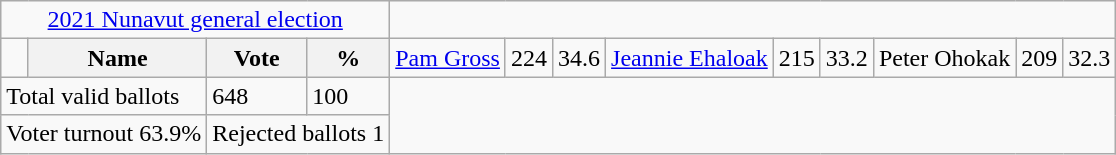<table class="wikitable">
<tr>
<td colspan=4 align=center><a href='#'>2021 Nunavut general election</a></td>
</tr>
<tr>
<td></td>
<th>Name</th>
<th>Vote</th>
<th>%<br></th>
<td><a href='#'>Pam Gross</a></td>
<td>224</td>
<td>34.6<br></td>
<td><a href='#'>Jeannie Ehaloak</a></td>
<td>215</td>
<td>33.2<br></td>
<td>Peter Ohokak</td>
<td>209</td>
<td>32.3</td>
</tr>
<tr>
<td colspan=2>Total valid ballots</td>
<td>648</td>
<td>100</td>
</tr>
<tr>
<td colspan=2 align=center>Voter turnout 63.9%</td>
<td colspan=2 align=center>Rejected ballots 1</td>
</tr>
</table>
